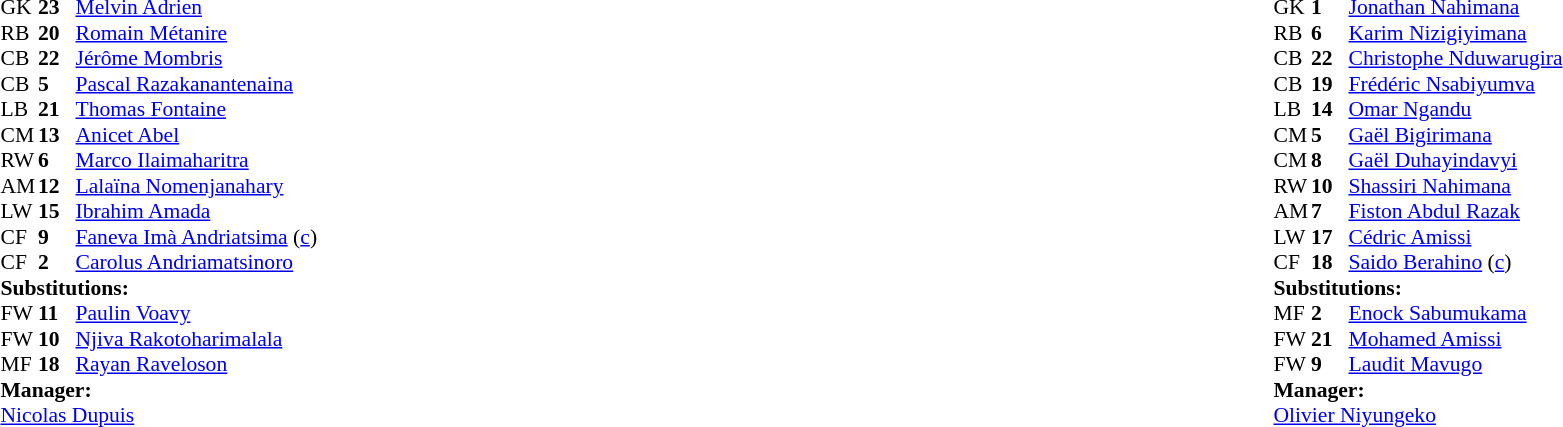<table width="100%">
<tr>
<td valign="top" width="40%"><br><table style="font-size:90%" cellspacing="0" cellpadding="0">
<tr>
<th width=25></th>
<th width=25></th>
</tr>
<tr>
<td>GK</td>
<td><strong>23</strong></td>
<td><a href='#'>Melvin Adrien</a></td>
</tr>
<tr>
<td>RB</td>
<td><strong>20</strong></td>
<td><a href='#'>Romain Métanire</a></td>
</tr>
<tr>
<td>CB</td>
<td><strong>22</strong></td>
<td><a href='#'>Jérôme Mombris</a></td>
<td></td>
</tr>
<tr>
<td>CB</td>
<td><strong>5</strong></td>
<td><a href='#'>Pascal Razakanantenaina</a></td>
</tr>
<tr>
<td>LB</td>
<td><strong>21</strong></td>
<td><a href='#'>Thomas Fontaine</a></td>
</tr>
<tr>
<td>CM</td>
<td><strong>13</strong></td>
<td><a href='#'>Anicet Abel</a></td>
</tr>
<tr>
<td>RW</td>
<td><strong>6</strong></td>
<td><a href='#'>Marco Ilaimaharitra</a></td>
</tr>
<tr>
<td>AM</td>
<td><strong>12</strong></td>
<td><a href='#'>Lalaïna Nomenjanahary</a></td>
<td></td>
<td></td>
</tr>
<tr>
<td>LW</td>
<td><strong>15</strong></td>
<td><a href='#'>Ibrahim Amada</a></td>
<td></td>
<td></td>
</tr>
<tr>
<td>CF</td>
<td><strong>9</strong></td>
<td><a href='#'>Faneva Imà Andriatsima</a> (<a href='#'>c</a>)</td>
</tr>
<tr>
<td>CF</td>
<td><strong>2</strong></td>
<td><a href='#'>Carolus Andriamatsinoro</a></td>
<td></td>
<td></td>
</tr>
<tr>
<td colspan=3><strong>Substitutions:</strong></td>
</tr>
<tr>
<td>FW</td>
<td><strong>11</strong></td>
<td><a href='#'>Paulin Voavy</a></td>
<td></td>
<td></td>
</tr>
<tr>
<td>FW</td>
<td><strong>10</strong></td>
<td><a href='#'>Njiva Rakotoharimalala</a></td>
<td></td>
<td></td>
</tr>
<tr>
<td>MF</td>
<td><strong>18</strong></td>
<td><a href='#'>Rayan Raveloson</a></td>
<td></td>
<td></td>
</tr>
<tr>
<td colspan=3><strong>Manager:</strong></td>
</tr>
<tr>
<td colspan=3> <a href='#'>Nicolas Dupuis</a></td>
</tr>
</table>
</td>
<td valign="top"></td>
<td valign="top" width="50%"><br><table style="font-size:90%; margin:auto" cellspacing="0" cellpadding="0">
<tr>
<th width=25></th>
<th width=25></th>
</tr>
<tr>
<td>GK</td>
<td><strong>1</strong></td>
<td><a href='#'>Jonathan Nahimana</a></td>
</tr>
<tr>
<td>RB</td>
<td><strong>6</strong></td>
<td><a href='#'>Karim Nizigiyimana</a></td>
</tr>
<tr>
<td>CB</td>
<td><strong>22</strong></td>
<td><a href='#'>Christophe Nduwarugira</a></td>
</tr>
<tr>
<td>CB</td>
<td><strong>19</strong></td>
<td><a href='#'>Frédéric Nsabiyumva</a></td>
</tr>
<tr>
<td>LB</td>
<td><strong>14</strong></td>
<td><a href='#'>Omar Ngandu</a></td>
</tr>
<tr>
<td>CM</td>
<td><strong>5</strong></td>
<td><a href='#'>Gaël Bigirimana</a></td>
</tr>
<tr>
<td>CM</td>
<td><strong>8</strong></td>
<td><a href='#'>Gaël Duhayindavyi</a></td>
</tr>
<tr>
<td>RW</td>
<td><strong>10</strong></td>
<td><a href='#'>Shassiri Nahimana</a></td>
<td></td>
<td></td>
</tr>
<tr>
<td>AM</td>
<td><strong>7</strong></td>
<td><a href='#'>Fiston Abdul Razak</a></td>
</tr>
<tr>
<td>LW</td>
<td><strong>17</strong></td>
<td><a href='#'>Cédric Amissi</a></td>
<td></td>
<td></td>
</tr>
<tr>
<td>CF</td>
<td><strong>18</strong></td>
<td><a href='#'>Saido Berahino</a> (<a href='#'>c</a>)</td>
<td></td>
<td></td>
</tr>
<tr>
<td colspan=3><strong>Substitutions:</strong></td>
</tr>
<tr>
<td>MF</td>
<td><strong>2</strong></td>
<td><a href='#'>Enock Sabumukama</a></td>
<td></td>
<td></td>
</tr>
<tr>
<td>FW</td>
<td><strong>21</strong></td>
<td><a href='#'>Mohamed Amissi</a></td>
<td></td>
<td></td>
</tr>
<tr>
<td>FW</td>
<td><strong>9</strong></td>
<td><a href='#'>Laudit Mavugo</a></td>
<td></td>
<td></td>
</tr>
<tr>
<td colspan=3><strong>Manager:</strong></td>
</tr>
<tr>
<td colspan=3><a href='#'>Olivier Niyungeko</a></td>
</tr>
</table>
</td>
</tr>
</table>
